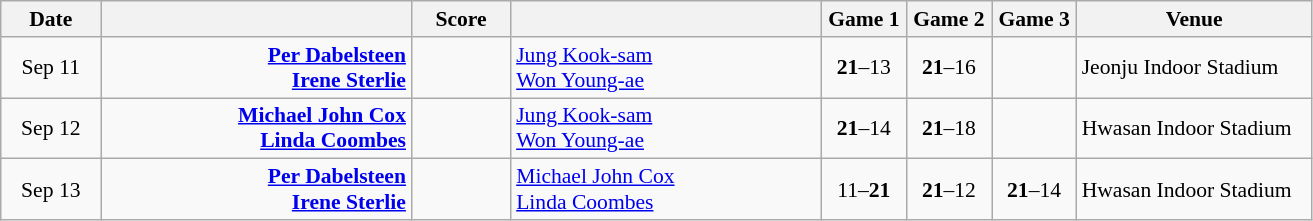<table class="wikitable" style="text-align: center; font-size:90% ">
<tr>
<th width="60">Date</th>
<th align="right" width="200"></th>
<th width="60">Score</th>
<th align="left" width="200"></th>
<th width="50">Game 1</th>
<th width="50">Game 2</th>
<th width="50">Game 3</th>
<th width="150">Venue</th>
</tr>
<tr>
<td>Sep 11</td>
<td align="right"><strong><a href='#'>Per Dabelsteen</a> <br><a href='#'>Irene Sterlie</a> </strong></td>
<td align="center"></td>
<td align="left"> <a href='#'>Jung Kook-sam</a><br> <a href='#'>Won Young-ae</a></td>
<td><strong>21</strong>–13</td>
<td><strong>21</strong>–16</td>
<td></td>
<td align="left">Jeonju Indoor Stadium</td>
</tr>
<tr>
<td>Sep 12</td>
<td align="right"><strong><a href='#'>Michael John Cox</a> <br><a href='#'>Linda Coombes</a> </strong></td>
<td align="center"></td>
<td align="left"> <a href='#'>Jung Kook-sam</a><br> <a href='#'>Won Young-ae</a></td>
<td><strong>21</strong>–14</td>
<td><strong>21</strong>–18</td>
<td></td>
<td align="left">Hwasan Indoor Stadium</td>
</tr>
<tr>
<td>Sep 13</td>
<td align="right"><strong><a href='#'>Per Dabelsteen</a> <br><a href='#'>Irene Sterlie</a> </strong></td>
<td align="center"></td>
<td align="left"> <a href='#'>Michael John Cox</a><br> <a href='#'>Linda Coombes</a></td>
<td>11–<strong>21</strong></td>
<td><strong>21</strong>–12</td>
<td><strong>21</strong>–14</td>
<td align="left">Hwasan Indoor Stadium</td>
</tr>
</table>
